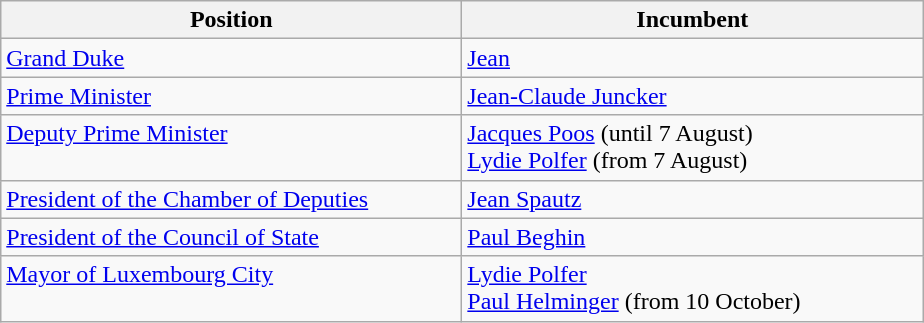<table class="wikitable">
<tr>
<th width="300">Position</th>
<th width="300">Incumbent</th>
</tr>
<tr>
<td><a href='#'>Grand Duke</a></td>
<td><a href='#'>Jean</a></td>
</tr>
<tr>
<td><a href='#'>Prime Minister</a></td>
<td><a href='#'>Jean-Claude Juncker</a></td>
</tr>
<tr>
<td><a href='#'>Deputy Prime Minister</a> <br> <br></td>
<td><a href='#'>Jacques Poos</a> (until 7 August) <br> <a href='#'>Lydie Polfer</a> (from 7 August)<br></td>
</tr>
<tr>
<td><a href='#'>President of the Chamber of Deputies</a></td>
<td><a href='#'>Jean Spautz</a></td>
</tr>
<tr>
<td><a href='#'>President of the Council of State</a></td>
<td><a href='#'>Paul Beghin</a></td>
</tr>
<tr>
<td><a href='#'>Mayor of Luxembourg City</a> <br> <br></td>
<td><a href='#'>Lydie Polfer</a> <br> <a href='#'>Paul Helminger</a> (from 10 October)</td>
</tr>
</table>
